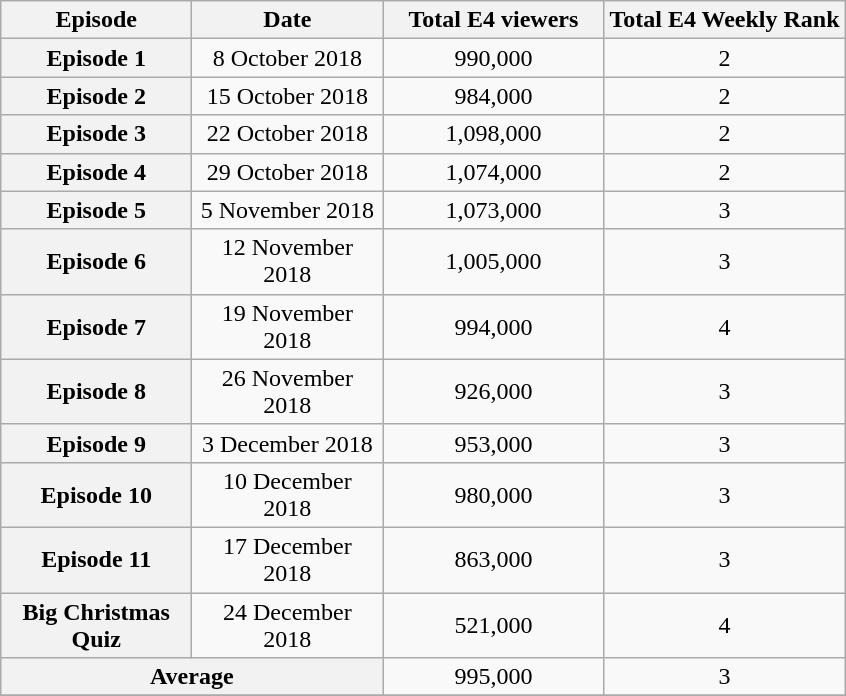<table class="wikitable sortable" style="text-align:center">
<tr>
<th scope="col" style="width:120px;">Episode</th>
<th scope="col" style="width:120px;">Date</th>
<th scope="col" style="width:140px;">Total E4 viewers</th>
<th>Total E4 Weekly Rank</th>
</tr>
<tr>
<th scope="row">Episode 1</th>
<td>8 October 2018</td>
<td>990,000</td>
<td>2</td>
</tr>
<tr>
<th scope="row">Episode 2</th>
<td>15 October 2018</td>
<td>984,000</td>
<td>2</td>
</tr>
<tr>
<th scope="row">Episode 3</th>
<td>22 October 2018</td>
<td>1,098,000</td>
<td>2</td>
</tr>
<tr>
<th scope="row">Episode 4</th>
<td>29 October 2018</td>
<td>1,074,000</td>
<td>2</td>
</tr>
<tr>
<th scope="row">Episode 5</th>
<td>5 November 2018</td>
<td>1,073,000</td>
<td>3</td>
</tr>
<tr>
<th scope="row">Episode 6</th>
<td>12 November 2018</td>
<td>1,005,000</td>
<td>3</td>
</tr>
<tr>
<th scope="row">Episode 7</th>
<td>19 November 2018</td>
<td>994,000</td>
<td>4</td>
</tr>
<tr>
<th scope="row">Episode 8</th>
<td>26 November 2018</td>
<td>926,000</td>
<td>3</td>
</tr>
<tr>
<th scope="row">Episode 9</th>
<td>3 December 2018</td>
<td>953,000</td>
<td>3</td>
</tr>
<tr>
<th scope="row">Episode 10</th>
<td>10 December 2018</td>
<td>980,000</td>
<td>3</td>
</tr>
<tr>
<th scope="row">Episode 11</th>
<td>17 December 2018</td>
<td>863,000</td>
<td>3</td>
</tr>
<tr>
<th scope="row">Big Christmas Quiz</th>
<td>24 December 2018</td>
<td>521,000</td>
<td>4</td>
</tr>
<tr>
<th scope="row" colspan="2">Average</th>
<td>995,000</td>
<td>3</td>
</tr>
<tr>
</tr>
</table>
